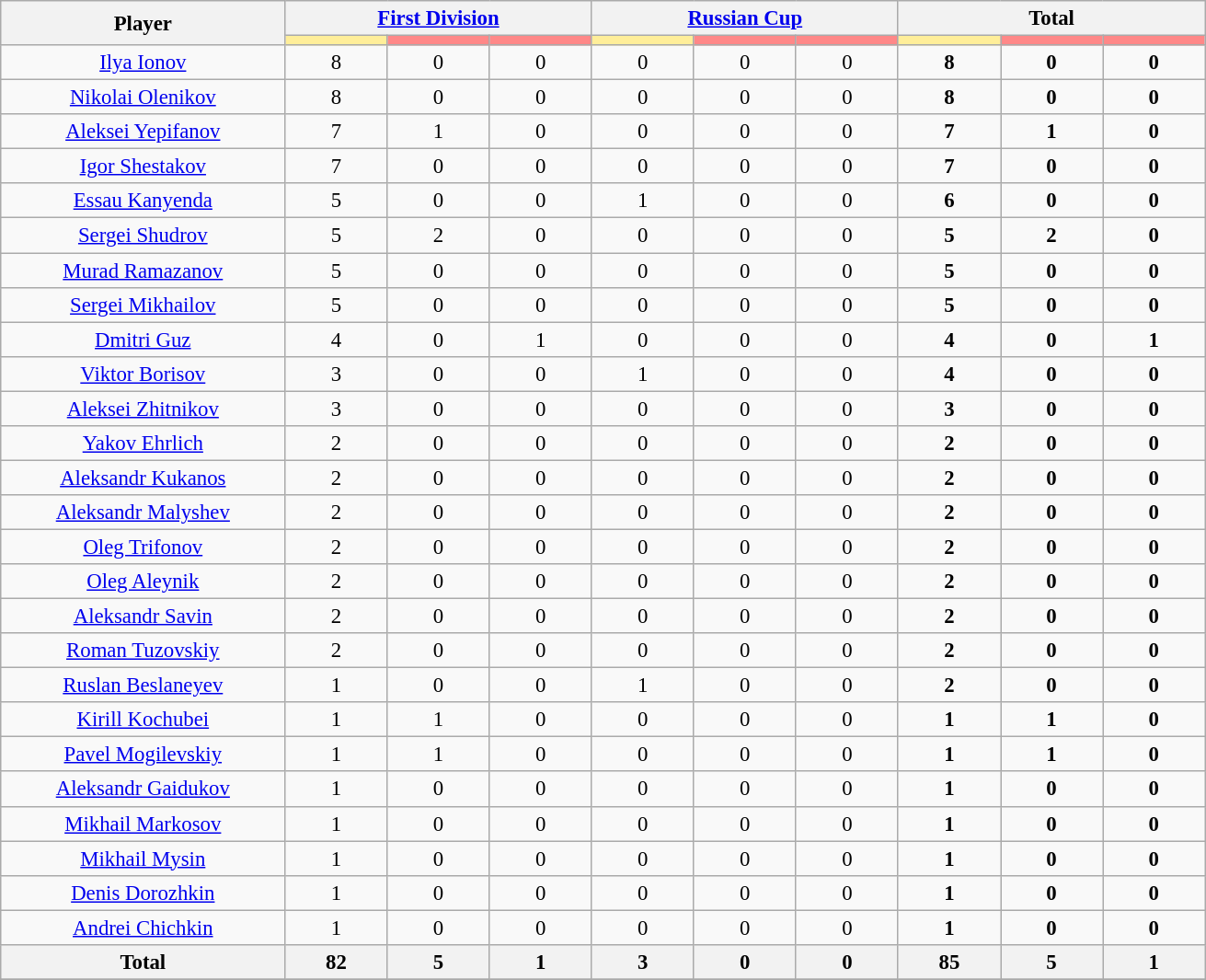<table class="wikitable" style="font-size: 95%; text-align: center;">
<tr>
<th width=199px rowspan=2>Player</th>
<th colspan=3><a href='#'>First Division</a></th>
<th colspan=3><a href='#'>Russian Cup</a></th>
<th colspan=3>Total</th>
</tr>
<tr>
<th width=67px style="background:#FFEE99"></th>
<th width=67px style="background:#FF8888"></th>
<th width=67px style="background:#FF8888"></th>
<th width=67px style="background:#FFEE99"></th>
<th width=67px style="background:#FF8888"></th>
<th width=67px style="background:#FF8888"></th>
<th width=67px style="background:#FFEE99"></th>
<th width=67px style="background:#FF8888"></th>
<th width=67px style="background:#FF8888"></th>
</tr>
<tr>
<td><a href='#'>Ilya Ionov</a></td>
<td>8</td>
<td>0</td>
<td>0</td>
<td>0</td>
<td>0</td>
<td>0</td>
<td><strong>8</strong></td>
<td><strong>0</strong></td>
<td><strong>0</strong></td>
</tr>
<tr>
<td><a href='#'>Nikolai Olenikov</a></td>
<td>8</td>
<td>0</td>
<td>0</td>
<td>0</td>
<td>0</td>
<td>0</td>
<td><strong>8</strong></td>
<td><strong>0</strong></td>
<td><strong>0</strong></td>
</tr>
<tr>
<td><a href='#'>Aleksei Yepifanov</a></td>
<td>7</td>
<td>1</td>
<td>0</td>
<td>0</td>
<td>0</td>
<td>0</td>
<td><strong>7</strong></td>
<td><strong>1</strong></td>
<td><strong>0</strong></td>
</tr>
<tr>
<td><a href='#'>Igor Shestakov</a></td>
<td>7</td>
<td>0</td>
<td>0</td>
<td>0</td>
<td>0</td>
<td>0</td>
<td><strong>7</strong></td>
<td><strong>0</strong></td>
<td><strong>0</strong></td>
</tr>
<tr>
<td><a href='#'>Essau Kanyenda</a></td>
<td>5</td>
<td>0</td>
<td>0</td>
<td>1</td>
<td>0</td>
<td>0</td>
<td><strong>6</strong></td>
<td><strong>0</strong></td>
<td><strong>0</strong></td>
</tr>
<tr>
<td><a href='#'>Sergei Shudrov</a></td>
<td>5</td>
<td>2</td>
<td>0</td>
<td>0</td>
<td>0</td>
<td>0</td>
<td><strong>5</strong></td>
<td><strong>2</strong></td>
<td><strong>0</strong></td>
</tr>
<tr>
<td><a href='#'>Murad Ramazanov</a></td>
<td>5</td>
<td>0</td>
<td>0</td>
<td>0</td>
<td>0</td>
<td>0</td>
<td><strong>5</strong></td>
<td><strong>0</strong></td>
<td><strong>0</strong></td>
</tr>
<tr>
<td><a href='#'>Sergei Mikhailov</a></td>
<td>5</td>
<td>0</td>
<td>0</td>
<td>0</td>
<td>0</td>
<td>0</td>
<td><strong>5</strong></td>
<td><strong>0</strong></td>
<td><strong>0</strong></td>
</tr>
<tr>
<td><a href='#'>Dmitri Guz</a></td>
<td>4</td>
<td>0</td>
<td>1</td>
<td>0</td>
<td>0</td>
<td>0</td>
<td><strong>4</strong></td>
<td><strong>0</strong></td>
<td><strong>1</strong></td>
</tr>
<tr>
<td><a href='#'>Viktor Borisov</a></td>
<td>3</td>
<td>0</td>
<td>0</td>
<td>1</td>
<td>0</td>
<td>0</td>
<td><strong>4</strong></td>
<td><strong>0</strong></td>
<td><strong>0</strong></td>
</tr>
<tr>
<td><a href='#'>Aleksei Zhitnikov</a></td>
<td>3</td>
<td>0</td>
<td>0</td>
<td>0</td>
<td>0</td>
<td>0</td>
<td><strong>3</strong></td>
<td><strong>0</strong></td>
<td><strong>0</strong></td>
</tr>
<tr>
<td><a href='#'>Yakov Ehrlich</a></td>
<td>2</td>
<td>0</td>
<td>0</td>
<td>0</td>
<td>0</td>
<td>0</td>
<td><strong>2</strong></td>
<td><strong>0</strong></td>
<td><strong>0</strong></td>
</tr>
<tr>
<td><a href='#'>Aleksandr Kukanos</a></td>
<td>2</td>
<td>0</td>
<td>0</td>
<td>0</td>
<td>0</td>
<td>0</td>
<td><strong>2</strong></td>
<td><strong>0</strong></td>
<td><strong>0</strong></td>
</tr>
<tr>
<td><a href='#'>Aleksandr Malyshev</a></td>
<td>2</td>
<td>0</td>
<td>0</td>
<td>0</td>
<td>0</td>
<td>0</td>
<td><strong>2</strong></td>
<td><strong>0</strong></td>
<td><strong>0</strong></td>
</tr>
<tr>
<td><a href='#'>Oleg Trifonov</a></td>
<td>2</td>
<td>0</td>
<td>0</td>
<td>0</td>
<td>0</td>
<td>0</td>
<td><strong>2</strong></td>
<td><strong>0</strong></td>
<td><strong>0</strong></td>
</tr>
<tr>
<td><a href='#'>Oleg Aleynik</a></td>
<td>2</td>
<td>0</td>
<td>0</td>
<td>0</td>
<td>0</td>
<td>0</td>
<td><strong>2</strong></td>
<td><strong>0</strong></td>
<td><strong>0</strong></td>
</tr>
<tr>
<td><a href='#'>Aleksandr Savin</a></td>
<td>2</td>
<td>0</td>
<td>0</td>
<td>0</td>
<td>0</td>
<td>0</td>
<td><strong>2</strong></td>
<td><strong>0</strong></td>
<td><strong>0</strong></td>
</tr>
<tr>
<td><a href='#'>Roman Tuzovskiy</a></td>
<td>2</td>
<td>0</td>
<td>0</td>
<td>0</td>
<td>0</td>
<td>0</td>
<td><strong>2</strong></td>
<td><strong>0</strong></td>
<td><strong>0</strong></td>
</tr>
<tr>
<td><a href='#'>Ruslan Beslaneyev</a></td>
<td>1</td>
<td>0</td>
<td>0</td>
<td>1</td>
<td>0</td>
<td>0</td>
<td><strong>2</strong></td>
<td><strong>0</strong></td>
<td><strong>0</strong></td>
</tr>
<tr>
<td><a href='#'>Kirill Kochubei</a></td>
<td>1</td>
<td>1</td>
<td>0</td>
<td>0</td>
<td>0</td>
<td>0</td>
<td><strong>1</strong></td>
<td><strong>1</strong></td>
<td><strong>0</strong></td>
</tr>
<tr>
<td><a href='#'>Pavel Mogilevskiy</a></td>
<td>1</td>
<td>1</td>
<td>0</td>
<td>0</td>
<td>0</td>
<td>0</td>
<td><strong>1</strong></td>
<td><strong>1</strong></td>
<td><strong>0</strong></td>
</tr>
<tr>
<td><a href='#'>Aleksandr Gaidukov</a></td>
<td>1</td>
<td>0</td>
<td>0</td>
<td>0</td>
<td>0</td>
<td>0</td>
<td><strong>1</strong></td>
<td><strong>0</strong></td>
<td><strong>0</strong></td>
</tr>
<tr>
<td><a href='#'>Mikhail Markosov</a></td>
<td>1</td>
<td>0</td>
<td>0</td>
<td>0</td>
<td>0</td>
<td>0</td>
<td><strong>1</strong></td>
<td><strong>0</strong></td>
<td><strong>0</strong></td>
</tr>
<tr>
<td><a href='#'>Mikhail Mysin</a></td>
<td>1</td>
<td>0</td>
<td>0</td>
<td>0</td>
<td>0</td>
<td>0</td>
<td><strong>1</strong></td>
<td><strong>0</strong></td>
<td><strong>0</strong></td>
</tr>
<tr>
<td><a href='#'>Denis Dorozhkin</a></td>
<td>1</td>
<td>0</td>
<td>0</td>
<td>0</td>
<td>0</td>
<td>0</td>
<td><strong>1</strong></td>
<td><strong>0</strong></td>
<td><strong>0</strong></td>
</tr>
<tr>
<td><a href='#'>Andrei Chichkin</a></td>
<td>1</td>
<td>0</td>
<td>0</td>
<td>0</td>
<td>0</td>
<td>0</td>
<td><strong>1</strong></td>
<td><strong>0</strong></td>
<td><strong>0</strong></td>
</tr>
<tr>
<th>Total</th>
<th>82</th>
<th>5</th>
<th>1</th>
<th>3</th>
<th>0</th>
<th>0</th>
<th><strong>85</strong></th>
<th><strong>5</strong></th>
<th><strong>1</strong></th>
</tr>
<tr>
</tr>
</table>
